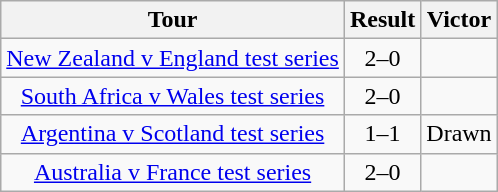<table class="wikitable" style="text-align:center">
<tr>
<th style="width="320">Tour</th>
<th style="width"70">Result</th>
<th style="width"100">Victor</th>
</tr>
<tr>
<td><a href='#'>New Zealand v England test series</a></td>
<td>2–0</td>
<td align=center></td>
</tr>
<tr>
<td><a href='#'>South Africa v Wales test series</a></td>
<td>2–0</td>
<td align=center></td>
</tr>
<tr>
<td><a href='#'>Argentina v Scotland test series</a></td>
<td>1–1</td>
<td align=center>Drawn</td>
</tr>
<tr>
<td><a href='#'>Australia v France test series</a></td>
<td>2–0</td>
<td align=center></td>
</tr>
</table>
